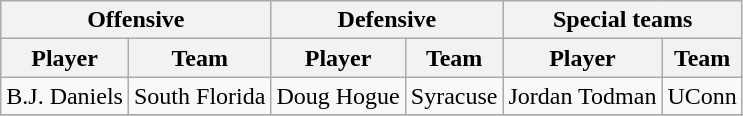<table class="wikitable" border="1">
<tr>
<th colspan="2">Offensive</th>
<th colspan="2">Defensive</th>
<th colspan="2">Special teams</th>
</tr>
<tr>
<th>Player</th>
<th>Team</th>
<th>Player</th>
<th>Team</th>
<th>Player</th>
<th>Team</th>
</tr>
<tr>
<td>B.J. Daniels</td>
<td>South Florida</td>
<td>Doug Hogue</td>
<td>Syracuse</td>
<td>Jordan Todman</td>
<td>UConn</td>
</tr>
<tr>
</tr>
</table>
